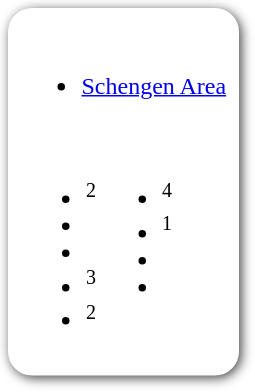<table style="border-radius:1em; box-shadow:0.1em 0.1em 0.5em rgba(0,0,0,0.75); background:white; border:1px solid white; padding:5px;">
<tr style="vertical-align:top;">
<td><br><ul><li> <a href='#'>Schengen Area</a></li></ul><table>
<tr>
<td><br><ul><li><sup>2</sup></li><li></li><li></li><li><sup>3</sup></li><li><sup>2</sup></li></ul></td>
<td valign=top><br><ul><li><sup>4</sup></li><li><sup>1</sup></li><li></li><li></li></ul></td>
<td></td>
</tr>
</table>
</td>
</tr>
</table>
